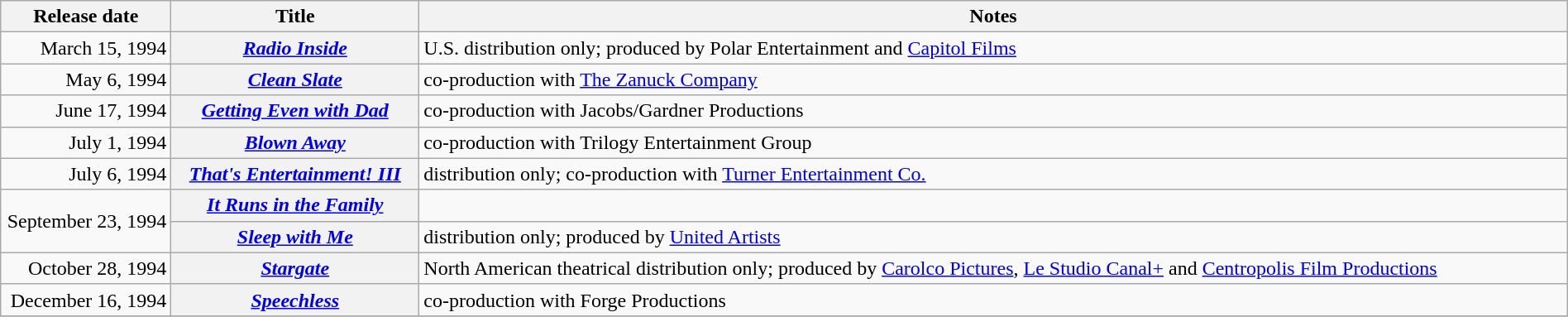<table class="wikitable sortable" style="width:100%;">
<tr>
<th scope="col" style="width:130px;">Release date</th>
<th>Title</th>
<th>Notes</th>
</tr>
<tr>
<td style="text-align:right;">March 15, 1994</td>
<th scope="row"><em><a href='#'>Radio Inside</a></em></th>
<td>U.S. distribution only; produced by Polar Entertainment and <a href='#'>Capitol Films</a></td>
</tr>
<tr>
<td style="text-align:right;">May 6, 1994</td>
<th scope="row"><em><a href='#'>Clean Slate</a></em></th>
<td>co-production with <a href='#'>The Zanuck Company</a></td>
</tr>
<tr>
<td style="text-align:right;">June 17, 1994</td>
<th scope="row"><em><a href='#'>Getting Even with Dad</a></em></th>
<td>co-production with Jacobs/Gardner Productions</td>
</tr>
<tr>
<td style="text-align:right;">July 1, 1994</td>
<th scope="row"><em><a href='#'>Blown Away</a></em></th>
<td>co-production with Trilogy Entertainment Group</td>
</tr>
<tr>
<td style="text-align:right;">July 6, 1994</td>
<th scope="row"><em><a href='#'>That's Entertainment! III</a></em></th>
<td>distribution only; co-production with <a href='#'>Turner Entertainment Co.</a></td>
</tr>
<tr>
<td style="text-align:right;" rowspan="2">September 23, 1994</td>
<th scope="row"><em><a href='#'>It Runs in the Family</a></em></th>
<td></td>
</tr>
<tr>
<th scope="row"><em><a href='#'>Sleep with Me</a></em></th>
<td>distribution only; produced by <a href='#'>United Artists</a></td>
</tr>
<tr>
<td style="text-align:right;">October 28, 1994</td>
<th scope="row"><em><a href='#'>Stargate</a></em></th>
<td>North American theatrical distribution only; produced by <a href='#'>Carolco Pictures</a>, <a href='#'>Le Studio Canal+</a> and <a href='#'>Centropolis Film Productions</a></td>
</tr>
<tr>
<td style="text-align:right;">December 16, 1994</td>
<th scope="row"><em><a href='#'>Speechless</a></em></th>
<td>co-production with Forge Productions</td>
</tr>
<tr>
</tr>
</table>
